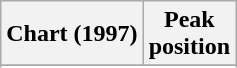<table class="wikitable sortable plainrowheaders" style="text-align:center">
<tr>
<th scope="col">Chart (1997)</th>
<th scope="col">Peak<br> position</th>
</tr>
<tr>
</tr>
<tr>
</tr>
</table>
